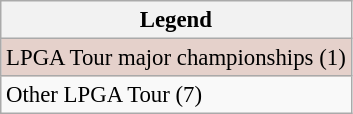<table class="wikitable" style="font-size:95%;">
<tr>
<th>Legend</th>
</tr>
<tr style="background:#e5d1cb;">
<td>LPGA Tour major championships (1)</td>
</tr>
<tr>
<td>Other LPGA Tour (7)</td>
</tr>
</table>
